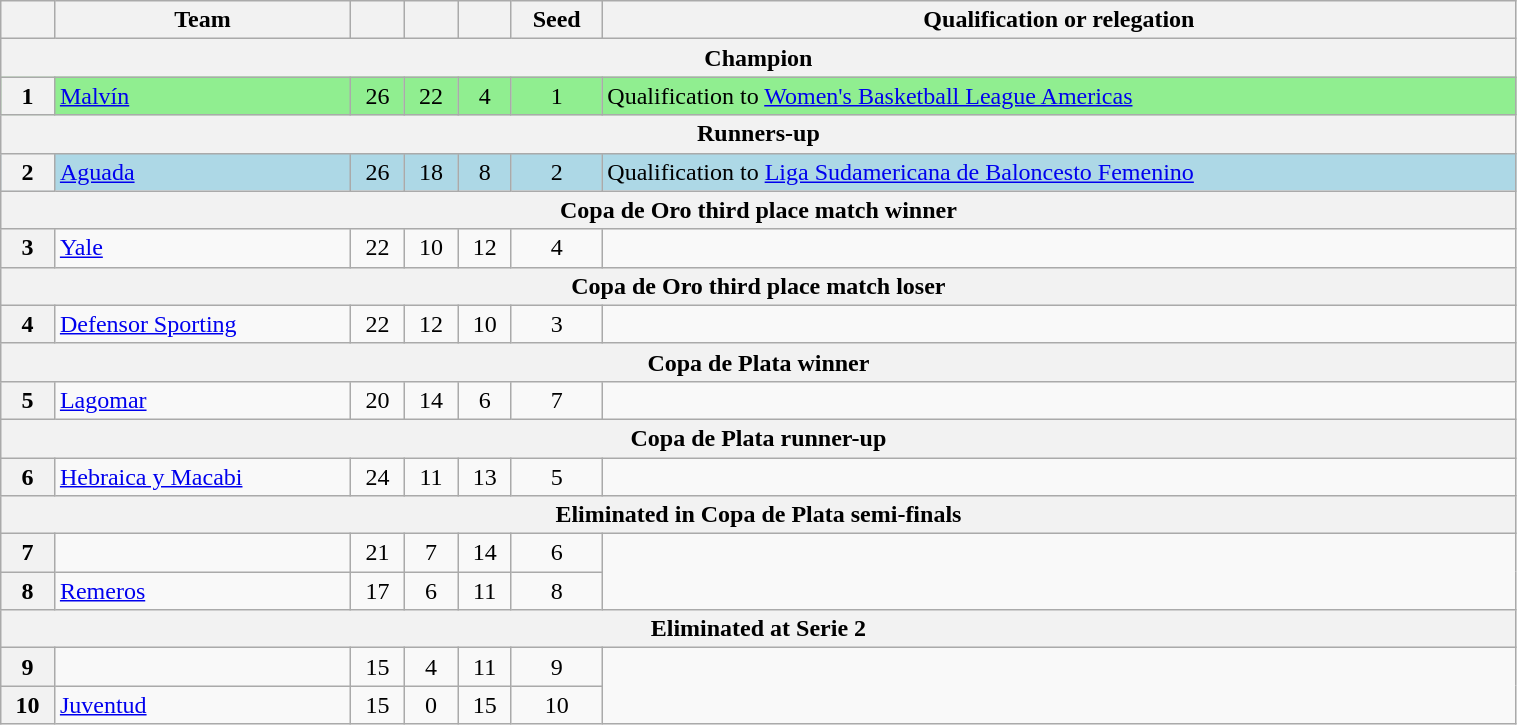<table class="wikitable" width=80% style= align:center">
<tr>
<th></th>
<th width:45%>Team</th>
<th></th>
<th></th>
<th></th>
<th>Seed</th>
<th>Qualification or relegation</th>
</tr>
<tr>
<th colspan="7">Champion</th>
</tr>
<tr bgcolor="lightgreen">
<th>1</th>
<td><a href='#'>Malvín</a></td>
<td align="center">26</td>
<td align="center">22</td>
<td align="center">4</td>
<td align="center">1</td>
<td>Qualification to <a href='#'>Women's Basketball League Americas</a></td>
</tr>
<tr>
<th colspan="7">Runners-up</th>
</tr>
<tr bgcolor="lightblue">
<th>2</th>
<td><a href='#'>Aguada</a></td>
<td align="center">26</td>
<td align="center">18</td>
<td align="center">8</td>
<td align="center">2</td>
<td>Qualification to <a href='#'>Liga Sudamericana de Baloncesto Femenino</a></td>
</tr>
<tr>
<th colspan="7">Copa de Oro third place match winner</th>
</tr>
<tr>
<th>3</th>
<td><a href='#'>Yale</a></td>
<td align="center">22</td>
<td align="center">10</td>
<td align="center">12</td>
<td align="center">4</td>
<td></td>
</tr>
<tr>
<th colspan="7">Copa de Oro third place match loser</th>
</tr>
<tr>
<th>4</th>
<td><a href='#'>Defensor Sporting</a></td>
<td align="center">22</td>
<td align="center">12</td>
<td align="center">10</td>
<td align="center">3</td>
</tr>
<tr>
<th colspan="7">Copa de Plata winner</th>
</tr>
<tr>
<th>5</th>
<td><a href='#'>Lagomar</a></td>
<td align="center">20</td>
<td align="center">14</td>
<td align="center">6</td>
<td align="center">7</td>
<td></td>
</tr>
<tr>
<th colspan="7">Copa de Plata runner-up</th>
</tr>
<tr>
<th>6</th>
<td><a href='#'>Hebraica y Macabi</a></td>
<td align="center">24</td>
<td align="center">11</td>
<td align="center">13</td>
<td align="center">5</td>
<td></td>
</tr>
<tr>
<th colspan="7">Eliminated in Copa de Plata semi-finals</th>
</tr>
<tr>
<th>7</th>
<td></td>
<td align="center">21</td>
<td align="center">7</td>
<td align="center">14</td>
<td align="center">6</td>
<td rowspan="2"></td>
</tr>
<tr>
<th>8</th>
<td><a href='#'>Remeros</a></td>
<td align="center">17</td>
<td align="center">6</td>
<td align="center">11</td>
<td align="center">8</td>
</tr>
<tr>
<th colspan="7">Eliminated at Serie 2</th>
</tr>
<tr>
<th>9</th>
<td></td>
<td align="center">15</td>
<td align="center">4</td>
<td align="center">11</td>
<td align="center">9</td>
<td rowspan="2"></td>
</tr>
<tr>
<th>10</th>
<td><a href='#'>Juventud</a></td>
<td align="center">15</td>
<td align="center">0</td>
<td align="center">15</td>
<td align="center">10</td>
</tr>
</table>
